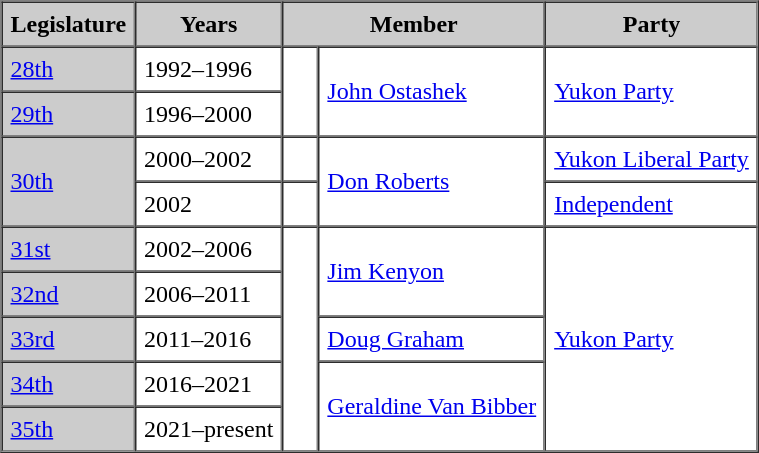<table border=1 cellpadding=5 cellspacing=0>
<tr bgcolor="CCCCCC">
<th>Legislature</th>
<th>Years</th>
<th colspan="2">Member</th>
<th>Party</th>
</tr>
<tr>
<td bgcolor="CCCCCC"><a href='#'>28th</a></td>
<td>1992–1996</td>
<td rowspan="2" >   </td>
<td rowspan="2"><a href='#'>John Ostashek</a></td>
<td rowspan="2"><a href='#'>Yukon Party</a></td>
</tr>
<tr>
<td bgcolor="CCCCCC"><a href='#'>29th</a></td>
<td>1996–2000</td>
</tr>
<tr>
<td bgcolor="CCCCCC" rowspan="2"><a href='#'>30th</a></td>
<td>2000–2002</td>
<td>   </td>
<td rowspan="2"><a href='#'>Don Roberts</a></td>
<td><a href='#'>Yukon Liberal Party</a></td>
</tr>
<tr>
<td>2002</td>
<td>   </td>
<td><a href='#'>Independent</a></td>
</tr>
<tr>
<td bgcolor="CCCCCC"><a href='#'>31st</a></td>
<td>2002–2006</td>
<td rowspan="5" >   </td>
<td rowspan="2"><a href='#'>Jim Kenyon</a></td>
<td rowspan="5"><a href='#'>Yukon Party</a></td>
</tr>
<tr>
<td bgcolor="CCCCCC"><a href='#'>32nd</a></td>
<td>2006–2011</td>
</tr>
<tr>
<td bgcolor="CCCCCC"><a href='#'>33rd</a></td>
<td>2011–2016</td>
<td><a href='#'>Doug Graham</a></td>
</tr>
<tr>
<td bgcolor="CCCCCC"><a href='#'>34th</a></td>
<td>2016–2021</td>
<td rowspan=2><a href='#'>Geraldine Van Bibber</a></td>
</tr>
<tr>
<td bgcolor="CCCCCC"><a href='#'>35th</a></td>
<td>2021–present</td>
</tr>
</table>
